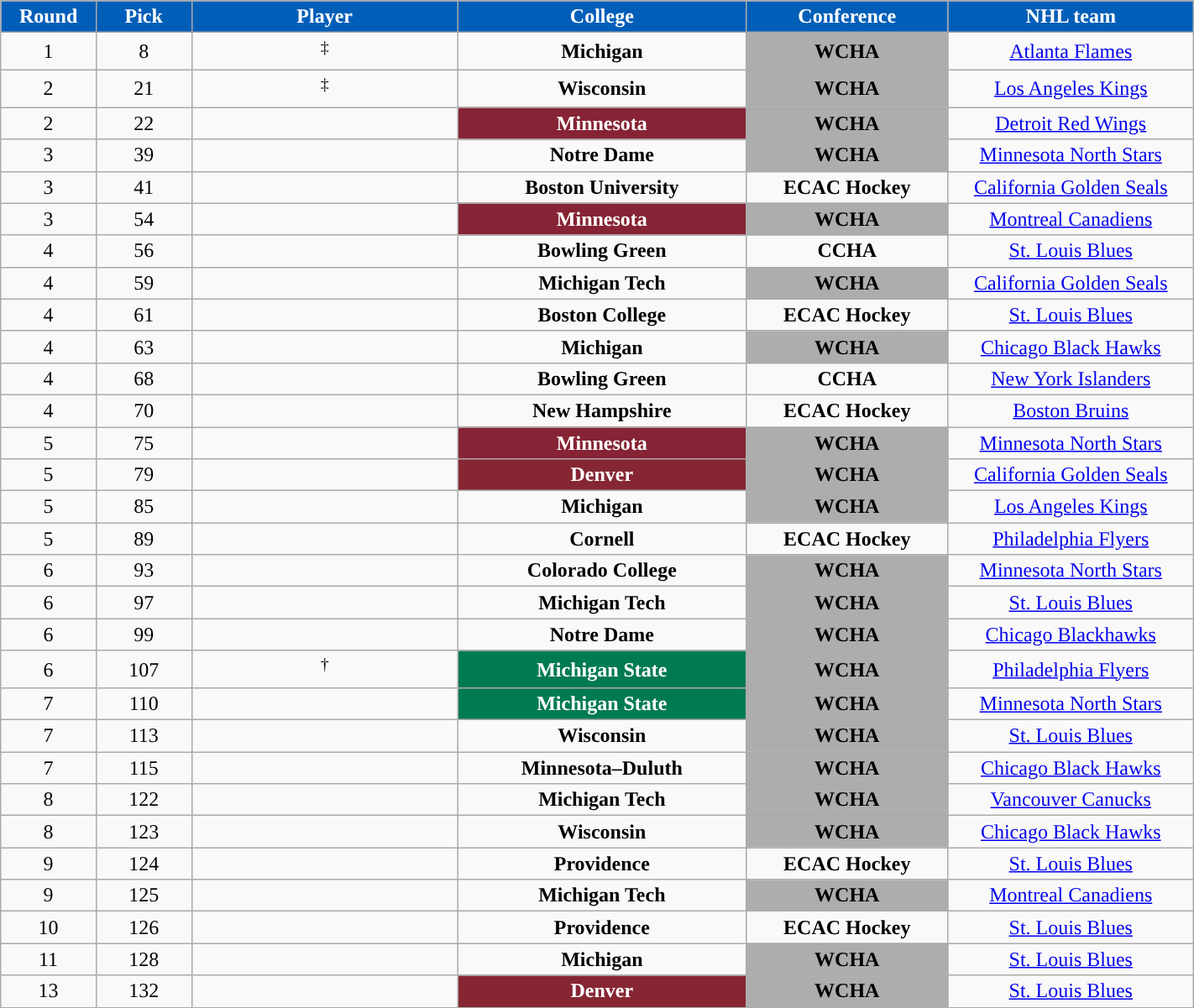<table class="wikitable sortable" width="75%">
<tr>
<th style="color:white; background-color:#005EB8; width: 4em;">Round</th>
<th style="color:white; background-color:#005EB8; width: 4em;">Pick</th>
<th style="color:white; background-color:#005EB8; width: 12em;">Player</th>
<th style="color:white; background-color:#005EB8; width: 13em;">College</th>
<th style="color:white; background-color:#005EB8; width: 9em;">Conference</th>
<th style="color:white; background-color:#005EB8; width: 11em;">NHL team</th>
</tr>
<tr align="center" bgcolor="">
<td>1</td>
<td>8</td>
<td> <sup>‡</sup></td>
<td><strong>Michigan</strong></td>
<td style="color:black; background:#ADADAD; "><strong>WCHA</strong></td>
<td><a href='#'>Atlanta Flames</a></td>
</tr>
<tr align="center" bgcolor="">
<td>2</td>
<td>21</td>
<td> <sup>‡</sup></td>
<td><strong>Wisconsin</strong></td>
<td style="color:black; background:#ADADAD; "><strong>WCHA</strong></td>
<td><a href='#'>Los Angeles Kings</a></td>
</tr>
<tr align="center" bgcolor="">
<td>2</td>
<td>22</td>
<td></td>
<td style="color:white; background:#862334; "><strong>Minnesota</strong></td>
<td style="color:black; background:#ADADAD; "><strong>WCHA</strong></td>
<td><a href='#'>Detroit Red Wings</a></td>
</tr>
<tr align="center" bgcolor="">
<td>3</td>
<td>39</td>
<td></td>
<td><strong>Notre Dame</strong></td>
<td style="color:black; background:#ADADAD; "><strong>WCHA</strong></td>
<td><a href='#'>Minnesota North Stars</a></td>
</tr>
<tr align="center" bgcolor="">
<td>3</td>
<td>41</td>
<td></td>
<td><strong>Boston University</strong></td>
<td><strong>ECAC Hockey</strong></td>
<td><a href='#'>California Golden Seals</a></td>
</tr>
<tr align="center" bgcolor="">
<td>3</td>
<td>54</td>
<td></td>
<td style="color:white; background:#862334; "><strong>Minnesota</strong></td>
<td style="color:black; background:#ADADAD; "><strong>WCHA</strong></td>
<td><a href='#'>Montreal Canadiens</a></td>
</tr>
<tr align="center" bgcolor="">
<td>4</td>
<td>56</td>
<td></td>
<td><strong>Bowling Green</strong></td>
<td><strong>CCHA</strong></td>
<td><a href='#'>St. Louis Blues</a></td>
</tr>
<tr align="center" bgcolor="">
<td>4</td>
<td>59</td>
<td></td>
<td><strong>Michigan Tech</strong></td>
<td style="color:black; background:#ADADAD; "><strong>WCHA</strong></td>
<td><a href='#'>California Golden Seals</a></td>
</tr>
<tr align="center" bgcolor="">
<td>4</td>
<td>61</td>
<td></td>
<td><strong>Boston College</strong></td>
<td><strong>ECAC Hockey</strong></td>
<td><a href='#'>St. Louis Blues</a></td>
</tr>
<tr align="center" bgcolor="">
<td>4</td>
<td>63</td>
<td></td>
<td><strong>Michigan</strong></td>
<td style="color:black; background:#ADADAD; "><strong>WCHA</strong></td>
<td><a href='#'>Chicago Black Hawks</a></td>
</tr>
<tr align="center" bgcolor="">
<td>4</td>
<td>68</td>
<td></td>
<td><strong>Bowling Green</strong></td>
<td><strong>CCHA</strong></td>
<td><a href='#'>New York Islanders</a></td>
</tr>
<tr align="center" bgcolor="">
<td>4</td>
<td>70</td>
<td></td>
<td><strong>New Hampshire</strong></td>
<td><strong>ECAC Hockey</strong></td>
<td><a href='#'>Boston Bruins</a></td>
</tr>
<tr align="center" bgcolor="">
<td>5</td>
<td>75</td>
<td></td>
<td style="color:white; background:#862334; "><strong>Minnesota</strong></td>
<td style="color:black; background:#ADADAD; "><strong>WCHA</strong></td>
<td><a href='#'>Minnesota North Stars</a></td>
</tr>
<tr align="center" bgcolor="">
<td>5</td>
<td>79</td>
<td></td>
<td style="color:white; background:#862633; "><strong>Denver</strong></td>
<td style="color:black; background:#ADADAD; "><strong>WCHA</strong></td>
<td><a href='#'>California Golden Seals</a></td>
</tr>
<tr align="center" bgcolor="">
<td>5</td>
<td>85</td>
<td></td>
<td><strong>Michigan</strong></td>
<td style="color:black; background:#ADADAD; "><strong>WCHA</strong></td>
<td><a href='#'>Los Angeles Kings</a></td>
</tr>
<tr align="center" bgcolor="">
<td>5</td>
<td>89</td>
<td></td>
<td><strong>Cornell</strong></td>
<td><strong>ECAC Hockey</strong></td>
<td><a href='#'>Philadelphia Flyers</a></td>
</tr>
<tr align="center" bgcolor="">
<td>6</td>
<td>93</td>
<td></td>
<td><strong>Colorado College</strong></td>
<td style="color:black; background:#ADADAD; "><strong>WCHA</strong></td>
<td><a href='#'>Minnesota North Stars</a></td>
</tr>
<tr align="center" bgcolor="">
<td>6</td>
<td>97</td>
<td></td>
<td><strong>Michigan Tech</strong></td>
<td style="color:black; background:#ADADAD; "><strong>WCHA</strong></td>
<td><a href='#'>St. Louis Blues</a></td>
</tr>
<tr align="center" bgcolor="">
<td>6</td>
<td>99</td>
<td></td>
<td><strong>Notre Dame</strong></td>
<td style="color:black; background:#ADADAD; "><strong>WCHA</strong></td>
<td><a href='#'>Chicago Blackhawks</a></td>
</tr>
<tr align="center" bgcolor="">
<td>6</td>
<td>107</td>
<td> <sup>†</sup></td>
<td style="color:white; background:#007A53"><strong>Michigan State</strong></td>
<td style="color:black; background:#ADADAD; "><strong>WCHA</strong></td>
<td><a href='#'>Philadelphia Flyers</a></td>
</tr>
<tr align="center" bgcolor="">
<td>7</td>
<td>110</td>
<td></td>
<td style="color:white; background:#007A53"><strong>Michigan State</strong></td>
<td style="color:black; background:#ADADAD; "><strong>WCHA</strong></td>
<td><a href='#'>Minnesota North Stars</a></td>
</tr>
<tr align="center" bgcolor="">
<td>7</td>
<td>113</td>
<td></td>
<td><strong>Wisconsin</strong></td>
<td style="color:black; background:#ADADAD; "><strong>WCHA</strong></td>
<td><a href='#'>St. Louis Blues</a></td>
</tr>
<tr align="center" bgcolor="">
<td>7</td>
<td>115</td>
<td></td>
<td><strong>Minnesota–Duluth</strong></td>
<td style="color:black; background:#ADADAD; "><strong>WCHA</strong></td>
<td><a href='#'>Chicago Black Hawks</a></td>
</tr>
<tr align="center" bgcolor="">
<td>8</td>
<td>122</td>
<td></td>
<td><strong>Michigan Tech</strong></td>
<td style="color:black; background:#ADADAD; "><strong>WCHA</strong></td>
<td><a href='#'>Vancouver Canucks</a></td>
</tr>
<tr align="center" bgcolor="">
<td>8</td>
<td>123</td>
<td></td>
<td><strong>Wisconsin</strong></td>
<td style="color:black; background:#ADADAD; "><strong>WCHA</strong></td>
<td><a href='#'>Chicago Black Hawks</a></td>
</tr>
<tr align="center" bgcolor="">
<td>9</td>
<td>124</td>
<td></td>
<td><strong>Providence</strong></td>
<td><strong>ECAC Hockey</strong></td>
<td><a href='#'>St. Louis Blues</a></td>
</tr>
<tr align="center" bgcolor="">
<td>9</td>
<td>125</td>
<td></td>
<td><strong>Michigan Tech</strong></td>
<td style="color:black; background:#ADADAD; "><strong>WCHA</strong></td>
<td><a href='#'>Montreal Canadiens</a></td>
</tr>
<tr align="center" bgcolor="">
<td>10</td>
<td>126</td>
<td></td>
<td><strong>Providence</strong></td>
<td><strong>ECAC Hockey</strong></td>
<td><a href='#'>St. Louis Blues</a></td>
</tr>
<tr align="center" bgcolor="">
<td>11</td>
<td>128</td>
<td></td>
<td><strong>Michigan</strong></td>
<td style="color:black; background:#ADADAD; "><strong>WCHA</strong></td>
<td><a href='#'>St. Louis Blues</a></td>
</tr>
<tr align="center" bgcolor="">
<td>13</td>
<td>132</td>
<td></td>
<td style="color:white; background:#862633; "><strong>Denver</strong></td>
<td style="color:black; background:#ADADAD; "><strong>WCHA</strong></td>
<td><a href='#'>St. Louis Blues</a></td>
</tr>
</table>
